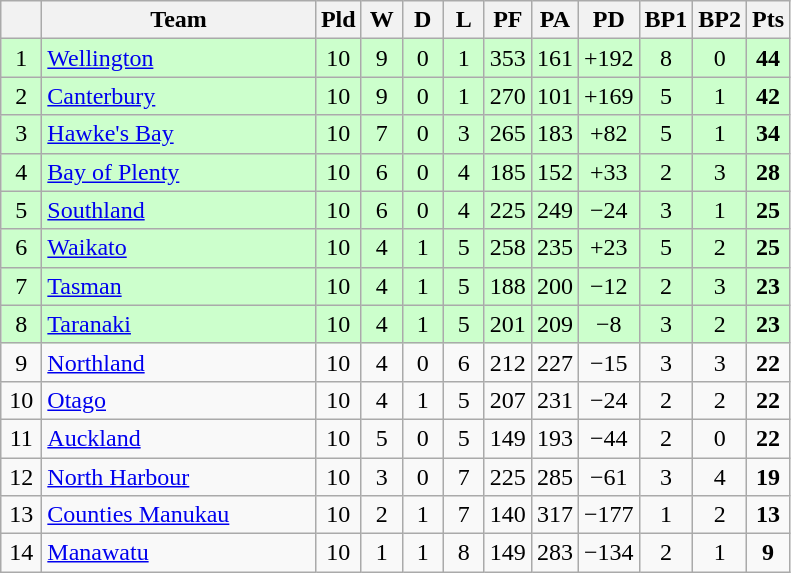<table class="wikitable" style="text-align:center">
<tr>
<th width=20 abbr="Position"></th>
<th width=175>Team</th>
<th width=20 abbr="Played">Pld</th>
<th width=20 abbr="Won">W</th>
<th width=20 abbr="Drawn">D</th>
<th width=20 abbr="Lost">L</th>
<th width=20 abbr="Points for">PF</th>
<th width=20 abbr="Points against">PA</th>
<th width=25 abbr="Points difference">PD</th>
<th width=20 abbr="Bonus Points 1">BP1</th>
<th width=20 abbr="Bonus Points 2">BP2</th>
<th width=20 abbr="Points">Pts</th>
</tr>
<tr style="background:#ccffcc">
<td>1</td>
<td style="text-align:left"><a href='#'>Wellington</a></td>
<td>10</td>
<td>9</td>
<td>0</td>
<td>1</td>
<td>353</td>
<td>161</td>
<td>+192</td>
<td>8</td>
<td>0</td>
<td><strong>44</strong></td>
</tr>
<tr style="background:#ccffcc">
<td>2</td>
<td style="text-align:left"><a href='#'>Canterbury</a></td>
<td>10</td>
<td>9</td>
<td>0</td>
<td>1</td>
<td>270</td>
<td>101</td>
<td>+169</td>
<td>5</td>
<td>1</td>
<td><strong>42</strong></td>
</tr>
<tr style="background:#ccffcc">
<td>3</td>
<td style="text-align:left"><a href='#'>Hawke's Bay</a></td>
<td>10</td>
<td>7</td>
<td>0</td>
<td>3</td>
<td>265</td>
<td>183</td>
<td>+82</td>
<td>5</td>
<td>1</td>
<td><strong>34</strong></td>
</tr>
<tr style="background:#ccffcc">
<td>4</td>
<td style="text-align:left"><a href='#'>Bay of Plenty</a></td>
<td>10</td>
<td>6</td>
<td>0</td>
<td>4</td>
<td>185</td>
<td>152</td>
<td>+33</td>
<td>2</td>
<td>3</td>
<td><strong>28</strong></td>
</tr>
<tr style="background:#ccffcc">
<td>5</td>
<td style="text-align:left"><a href='#'>Southland</a></td>
<td>10</td>
<td>6</td>
<td>0</td>
<td>4</td>
<td>225</td>
<td>249</td>
<td>−24</td>
<td>3</td>
<td>1</td>
<td><strong>25</strong></td>
</tr>
<tr style="background:#ccffcc">
<td>6</td>
<td style="text-align:left"><a href='#'>Waikato</a></td>
<td>10</td>
<td>4</td>
<td>1</td>
<td>5</td>
<td>258</td>
<td>235</td>
<td>+23</td>
<td>5</td>
<td>2</td>
<td><strong>25</strong></td>
</tr>
<tr style="background:#ccffcc">
<td>7</td>
<td style="text-align:left"><a href='#'>Tasman</a></td>
<td>10</td>
<td>4</td>
<td>1</td>
<td>5</td>
<td>188</td>
<td>200</td>
<td>−12</td>
<td>2</td>
<td>3</td>
<td><strong>23</strong></td>
</tr>
<tr style="background:#ccffcc">
<td>8</td>
<td style="text-align:left"><a href='#'>Taranaki</a></td>
<td>10</td>
<td>4</td>
<td>1</td>
<td>5</td>
<td>201</td>
<td>209</td>
<td>−8</td>
<td>3</td>
<td>2</td>
<td><strong>23</strong></td>
</tr>
<tr>
<td>9</td>
<td style="text-align:left"><a href='#'>Northland</a></td>
<td>10</td>
<td>4</td>
<td>0</td>
<td>6</td>
<td>212</td>
<td>227</td>
<td>−15</td>
<td>3</td>
<td>3</td>
<td><strong>22</strong></td>
</tr>
<tr>
<td>10</td>
<td style="text-align:left"><a href='#'>Otago</a></td>
<td>10</td>
<td>4</td>
<td>1</td>
<td>5</td>
<td>207</td>
<td>231</td>
<td>−24</td>
<td>2</td>
<td>2</td>
<td><strong>22</strong></td>
</tr>
<tr>
<td>11</td>
<td style="text-align:left"><a href='#'>Auckland</a></td>
<td>10</td>
<td>5</td>
<td>0</td>
<td>5</td>
<td>149</td>
<td>193</td>
<td>−44</td>
<td>2</td>
<td>0</td>
<td><strong>22</strong></td>
</tr>
<tr>
<td>12</td>
<td style="text-align:left"><a href='#'>North Harbour</a></td>
<td>10</td>
<td>3</td>
<td>0</td>
<td>7</td>
<td>225</td>
<td>285</td>
<td>−61</td>
<td>3</td>
<td>4</td>
<td><strong>19</strong></td>
</tr>
<tr>
<td>13</td>
<td style="text-align:left"><a href='#'>Counties Manukau</a></td>
<td>10</td>
<td>2</td>
<td>1</td>
<td>7</td>
<td>140</td>
<td>317</td>
<td>−177</td>
<td>1</td>
<td>2</td>
<td><strong>13</strong></td>
</tr>
<tr>
<td>14</td>
<td style="text-align:left"><a href='#'>Manawatu</a></td>
<td>10</td>
<td>1</td>
<td>1</td>
<td>8</td>
<td>149</td>
<td>283</td>
<td>−134</td>
<td>2</td>
<td>1</td>
<td><strong>9</strong></td>
</tr>
</table>
